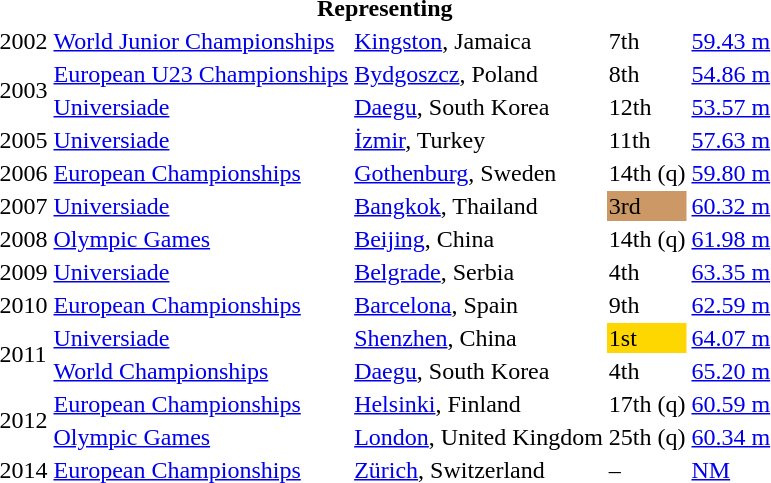<table>
<tr>
<th colspan="6">Representing </th>
</tr>
<tr>
<td>2002</td>
<td><a href='#'>World Junior Championships</a></td>
<td><a href='#'>Kingston</a>, Jamaica</td>
<td>7th</td>
<td><a href='#'>59.43 m</a></td>
</tr>
<tr>
<td rowspan=2>2003</td>
<td><a href='#'>European U23 Championships</a></td>
<td><a href='#'>Bydgoszcz</a>, Poland</td>
<td>8th</td>
<td><a href='#'>54.86 m</a></td>
</tr>
<tr>
<td><a href='#'>Universiade</a></td>
<td><a href='#'>Daegu</a>, South Korea</td>
<td>12th</td>
<td><a href='#'>53.57 m</a></td>
</tr>
<tr>
<td>2005</td>
<td><a href='#'>Universiade</a></td>
<td><a href='#'>İzmir</a>, Turkey</td>
<td>11th</td>
<td><a href='#'>57.63 m</a></td>
</tr>
<tr>
<td>2006</td>
<td><a href='#'>European Championships</a></td>
<td><a href='#'>Gothenburg</a>, Sweden</td>
<td>14th (q)</td>
<td><a href='#'>59.80 m</a></td>
</tr>
<tr>
<td>2007</td>
<td><a href='#'>Universiade</a></td>
<td><a href='#'>Bangkok</a>, Thailand</td>
<td bgcolor="cc9966">3rd</td>
<td><a href='#'>60.32 m</a></td>
</tr>
<tr>
<td>2008</td>
<td><a href='#'>Olympic Games</a></td>
<td><a href='#'>Beijing</a>, China</td>
<td>14th (q)</td>
<td><a href='#'>61.98 m</a></td>
</tr>
<tr>
<td>2009</td>
<td><a href='#'>Universiade</a></td>
<td><a href='#'>Belgrade</a>, Serbia</td>
<td>4th</td>
<td><a href='#'>63.35 m</a></td>
</tr>
<tr>
<td>2010</td>
<td><a href='#'>European Championships</a></td>
<td><a href='#'>Barcelona</a>, Spain</td>
<td>9th</td>
<td><a href='#'>62.59 m</a></td>
</tr>
<tr>
<td rowspan=2>2011</td>
<td><a href='#'>Universiade</a></td>
<td><a href='#'>Shenzhen</a>, China</td>
<td bgcolor="gold">1st</td>
<td><a href='#'>64.07 m</a></td>
</tr>
<tr>
<td><a href='#'>World Championships</a></td>
<td><a href='#'>Daegu</a>, South Korea</td>
<td>4th</td>
<td><a href='#'>65.20 m</a></td>
</tr>
<tr>
<td rowspan=2>2012</td>
<td><a href='#'>European Championships</a></td>
<td><a href='#'>Helsinki</a>, Finland</td>
<td>17th (q)</td>
<td><a href='#'>60.59 m</a></td>
</tr>
<tr>
<td><a href='#'>Olympic Games</a></td>
<td><a href='#'>London</a>, United Kingdom</td>
<td>25th (q)</td>
<td><a href='#'>60.34 m</a></td>
</tr>
<tr>
<td>2014</td>
<td><a href='#'>European Championships</a></td>
<td><a href='#'>Zürich</a>, Switzerland</td>
<td>–</td>
<td><a href='#'>NM</a></td>
</tr>
</table>
